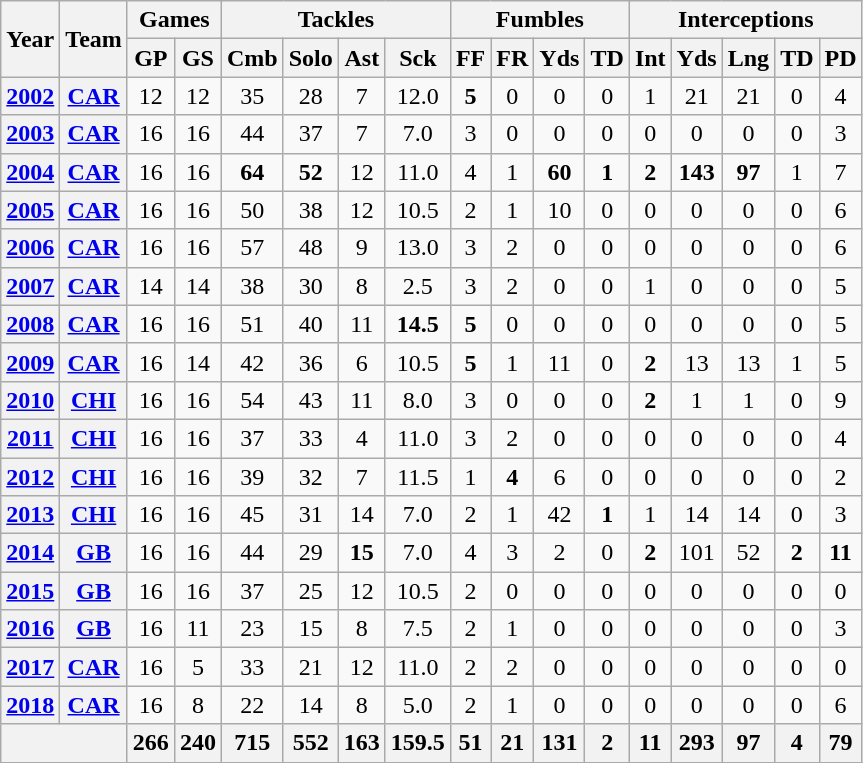<table class="wikitable" style="text-align:center;">
<tr>
<th rowspan="2">Year</th>
<th rowspan="2">Team</th>
<th colspan="2">Games</th>
<th colspan="4">Tackles</th>
<th colspan="4">Fumbles</th>
<th colspan="5">Interceptions</th>
</tr>
<tr>
<th>GP</th>
<th>GS</th>
<th>Cmb</th>
<th>Solo</th>
<th>Ast</th>
<th>Sck</th>
<th>FF</th>
<th>FR</th>
<th>Yds</th>
<th>TD</th>
<th>Int</th>
<th>Yds</th>
<th>Lng</th>
<th>TD</th>
<th>PD</th>
</tr>
<tr>
<th><a href='#'>2002</a></th>
<th><a href='#'>CAR</a></th>
<td>12</td>
<td>12</td>
<td>35</td>
<td>28</td>
<td>7</td>
<td>12.0</td>
<td><strong>5</strong></td>
<td>0</td>
<td>0</td>
<td>0</td>
<td>1</td>
<td>21</td>
<td>21</td>
<td>0</td>
<td>4</td>
</tr>
<tr>
<th><a href='#'>2003</a></th>
<th><a href='#'>CAR</a></th>
<td>16</td>
<td>16</td>
<td>44</td>
<td>37</td>
<td>7</td>
<td>7.0</td>
<td>3</td>
<td>0</td>
<td>0</td>
<td>0</td>
<td>0</td>
<td>0</td>
<td>0</td>
<td>0</td>
<td>3</td>
</tr>
<tr>
<th><a href='#'>2004</a></th>
<th><a href='#'>CAR</a></th>
<td>16</td>
<td>16</td>
<td><strong>64</strong></td>
<td><strong>52</strong></td>
<td>12</td>
<td>11.0</td>
<td>4</td>
<td>1</td>
<td><strong>60</strong></td>
<td><strong>1</strong></td>
<td><strong>2</strong></td>
<td><strong>143</strong></td>
<td><strong>97</strong></td>
<td>1</td>
<td>7</td>
</tr>
<tr>
<th><a href='#'>2005</a></th>
<th><a href='#'>CAR</a></th>
<td>16</td>
<td>16</td>
<td>50</td>
<td>38</td>
<td>12</td>
<td>10.5</td>
<td>2</td>
<td>1</td>
<td>10</td>
<td>0</td>
<td>0</td>
<td>0</td>
<td>0</td>
<td>0</td>
<td>6</td>
</tr>
<tr>
<th><a href='#'>2006</a></th>
<th><a href='#'>CAR</a></th>
<td>16</td>
<td>16</td>
<td>57</td>
<td>48</td>
<td>9</td>
<td>13.0</td>
<td>3</td>
<td>2</td>
<td>0</td>
<td>0</td>
<td>0</td>
<td>0</td>
<td>0</td>
<td>0</td>
<td>6</td>
</tr>
<tr>
<th><a href='#'>2007</a></th>
<th><a href='#'>CAR</a></th>
<td>14</td>
<td>14</td>
<td>38</td>
<td>30</td>
<td>8</td>
<td>2.5</td>
<td>3</td>
<td>2</td>
<td>0</td>
<td>0</td>
<td>1</td>
<td>0</td>
<td>0</td>
<td>0</td>
<td>5</td>
</tr>
<tr>
<th><a href='#'>2008</a></th>
<th><a href='#'>CAR</a></th>
<td>16</td>
<td>16</td>
<td>51</td>
<td>40</td>
<td>11</td>
<td><strong>14.5</strong></td>
<td><strong>5</strong></td>
<td>0</td>
<td>0</td>
<td>0</td>
<td>0</td>
<td>0</td>
<td>0</td>
<td>0</td>
<td>5</td>
</tr>
<tr>
<th><a href='#'>2009</a></th>
<th><a href='#'>CAR</a></th>
<td>16</td>
<td>14</td>
<td>42</td>
<td>36</td>
<td>6</td>
<td>10.5</td>
<td><strong>5</strong></td>
<td>1</td>
<td>11</td>
<td>0</td>
<td><strong>2</strong></td>
<td>13</td>
<td>13</td>
<td>1</td>
<td>5</td>
</tr>
<tr>
<th><a href='#'>2010</a></th>
<th><a href='#'>CHI</a></th>
<td>16</td>
<td>16</td>
<td>54</td>
<td>43</td>
<td>11</td>
<td>8.0</td>
<td>3</td>
<td>0</td>
<td>0</td>
<td>0</td>
<td><strong>2</strong></td>
<td>1</td>
<td>1</td>
<td>0</td>
<td>9</td>
</tr>
<tr>
<th><a href='#'>2011</a></th>
<th><a href='#'>CHI</a></th>
<td>16</td>
<td>16</td>
<td>37</td>
<td>33</td>
<td>4</td>
<td>11.0</td>
<td>3</td>
<td>2</td>
<td>0</td>
<td>0</td>
<td>0</td>
<td>0</td>
<td>0</td>
<td>0</td>
<td>4</td>
</tr>
<tr>
<th><a href='#'>2012</a></th>
<th><a href='#'>CHI</a></th>
<td>16</td>
<td>16</td>
<td>39</td>
<td>32</td>
<td>7</td>
<td>11.5</td>
<td>1</td>
<td><strong>4</strong></td>
<td>6</td>
<td>0</td>
<td>0</td>
<td>0</td>
<td>0</td>
<td>0</td>
<td>2</td>
</tr>
<tr>
<th><a href='#'>2013</a></th>
<th><a href='#'>CHI</a></th>
<td>16</td>
<td>16</td>
<td>45</td>
<td>31</td>
<td>14</td>
<td>7.0</td>
<td>2</td>
<td>1</td>
<td>42</td>
<td><strong>1</strong></td>
<td>1</td>
<td>14</td>
<td>14</td>
<td>0</td>
<td>3</td>
</tr>
<tr>
<th><a href='#'>2014</a></th>
<th><a href='#'>GB</a></th>
<td>16</td>
<td>16</td>
<td>44</td>
<td>29</td>
<td><strong>15</strong></td>
<td>7.0</td>
<td>4</td>
<td>3</td>
<td>2</td>
<td>0</td>
<td><strong>2</strong></td>
<td>101</td>
<td>52</td>
<td><strong>2</strong></td>
<td><strong>11</strong></td>
</tr>
<tr>
<th><a href='#'>2015</a></th>
<th><a href='#'>GB</a></th>
<td>16</td>
<td>16</td>
<td>37</td>
<td>25</td>
<td>12</td>
<td>10.5</td>
<td>2</td>
<td>0</td>
<td>0</td>
<td>0</td>
<td>0</td>
<td>0</td>
<td>0</td>
<td>0</td>
<td>0</td>
</tr>
<tr>
<th><a href='#'>2016</a></th>
<th><a href='#'>GB</a></th>
<td>16</td>
<td>11</td>
<td>23</td>
<td>15</td>
<td>8</td>
<td>7.5</td>
<td>2</td>
<td>1</td>
<td>0</td>
<td>0</td>
<td>0</td>
<td>0</td>
<td>0</td>
<td>0</td>
<td>3</td>
</tr>
<tr>
<th><a href='#'>2017</a></th>
<th><a href='#'>CAR</a></th>
<td>16</td>
<td>5</td>
<td>33</td>
<td>21</td>
<td>12</td>
<td>11.0</td>
<td>2</td>
<td>2</td>
<td>0</td>
<td>0</td>
<td>0</td>
<td>0</td>
<td>0</td>
<td>0</td>
<td>0</td>
</tr>
<tr>
<th><a href='#'>2018</a></th>
<th><a href='#'>CAR</a></th>
<td>16</td>
<td>8</td>
<td>22</td>
<td>14</td>
<td>8</td>
<td>5.0</td>
<td>2</td>
<td>1</td>
<td>0</td>
<td>0</td>
<td>0</td>
<td>0</td>
<td>0</td>
<td>0</td>
<td>6</td>
</tr>
<tr>
<th colspan="2"></th>
<th>266</th>
<th>240</th>
<th>715</th>
<th>552</th>
<th>163</th>
<th>159.5</th>
<th>51</th>
<th>21</th>
<th>131</th>
<th>2</th>
<th>11</th>
<th>293</th>
<th>97</th>
<th>4</th>
<th>79</th>
</tr>
<tr>
</tr>
</table>
